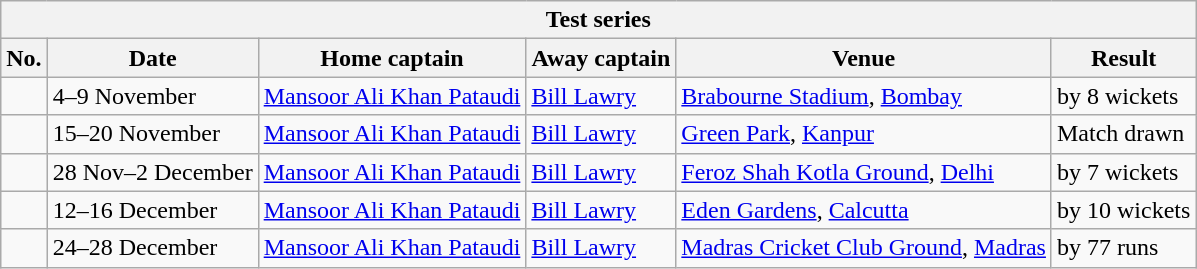<table class="wikitable">
<tr>
<th colspan="9">Test series</th>
</tr>
<tr>
<th>No.</th>
<th>Date</th>
<th>Home captain</th>
<th>Away captain</th>
<th>Venue</th>
<th>Result</th>
</tr>
<tr>
<td></td>
<td>4–9 November</td>
<td><a href='#'>Mansoor Ali Khan Pataudi</a></td>
<td><a href='#'>Bill Lawry</a></td>
<td><a href='#'>Brabourne Stadium</a>, <a href='#'>Bombay</a></td>
<td> by 8 wickets</td>
</tr>
<tr>
<td></td>
<td>15–20 November</td>
<td><a href='#'>Mansoor Ali Khan Pataudi</a></td>
<td><a href='#'>Bill Lawry</a></td>
<td><a href='#'>Green Park</a>, <a href='#'>Kanpur</a></td>
<td>Match drawn</td>
</tr>
<tr>
<td></td>
<td>28 Nov–2 December</td>
<td><a href='#'>Mansoor Ali Khan Pataudi</a></td>
<td><a href='#'>Bill Lawry</a></td>
<td><a href='#'>Feroz Shah Kotla Ground</a>, <a href='#'>Delhi</a></td>
<td> by 7 wickets</td>
</tr>
<tr>
<td></td>
<td>12–16 December</td>
<td><a href='#'>Mansoor Ali Khan Pataudi</a></td>
<td><a href='#'>Bill Lawry</a></td>
<td><a href='#'>Eden Gardens</a>, <a href='#'>Calcutta</a></td>
<td> by 10 wickets</td>
</tr>
<tr>
<td></td>
<td>24–28 December</td>
<td><a href='#'>Mansoor Ali Khan Pataudi</a></td>
<td><a href='#'>Bill Lawry</a></td>
<td><a href='#'>Madras Cricket Club Ground</a>, <a href='#'>Madras</a></td>
<td> by 77 runs</td>
</tr>
</table>
